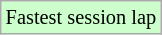<table class="wikitable" style="font-size: 85%;">
<tr style="background:#ccffcc;">
<td>Fastest session lap</td>
</tr>
</table>
